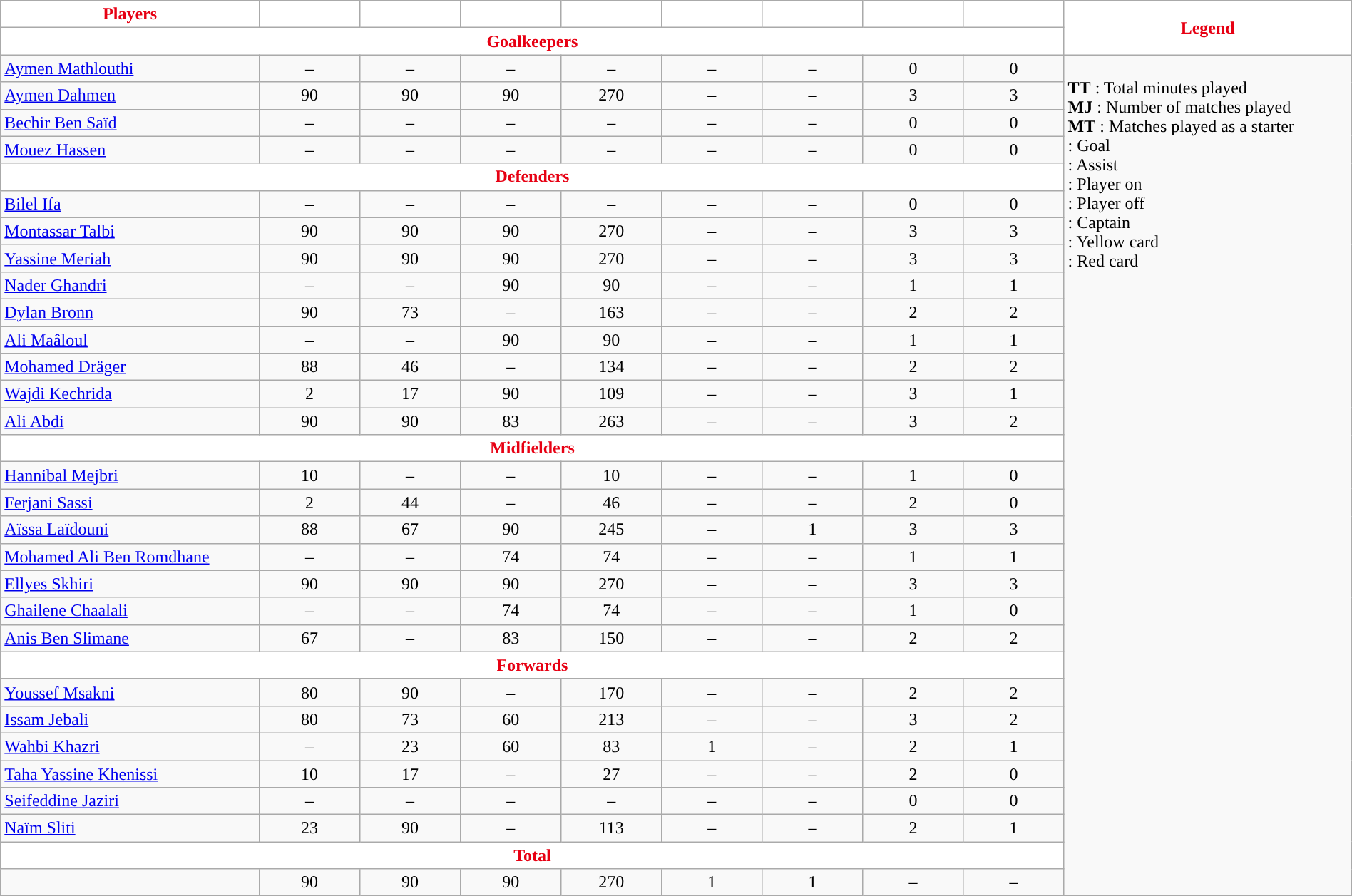<table class="wikitable" style="text-align:center; margin:0.5em auto; width:100%">
<tr>
<th scope="col" width="18%" style="background:#FFFFFF; color:#E70013; ">Players</th>
<th scope="col" width="7%" style="background:#FFFFFF; color:#E70013; "></th>
<th scope="col" width="7%" style="background:#FFFFFF; color:#E70013; "></th>
<th scope="col" width="7%" style="background:#FFFFFF; color:#E70013; "></th>
<th scope="col" width="7%" style="background:#FFFFFF; color:#E70013; "></th>
<th scope="col" width="7%" style="background:#FFFFFF; color:#E70013; "></th>
<th scope="col" width="7%" style="background:#FFFFFF; color:#E70013; "></th>
<th scope="col" width="7%" style="background:#FFFFFF; color:#E70013; "></th>
<th scope="col" width="7%" style="background:#FFFFFF; color:#E70013; "></th>
<th rowspan="2" scope="col" width="20%" style="background:#FFFFFF; color:#E70013; ">Legend</th>
</tr>
<tr>
<th colspan=9" style="background:#FFFFFF; color:#E70013; ">Goalkeepers</th>
</tr>
<tr>
<td align=left><a href='#'>Aymen Mathlouthi</a></td>
<td>–</td>
<td>–</td>
<td>–</td>
<td>–</td>
<td>–</td>
<td>–</td>
<td>0</td>
<td>0</td>
<td rowspan="31"valign="top"align=left><br><strong>TT</strong> : Total minutes played<br>
<strong>MJ</strong> : Number of matches played<br>
<strong>MT</strong> : Matches played as a starter<br>
 : Goal<br>
 : Assist<br>
 : Player on<br>
 : Player off<br>
 : Captain<br>
 : Yellow card<br>
 : Red card<br></td>
</tr>
<tr>
<td align=left><a href='#'>Aymen Dahmen</a></td>
<td>90</td>
<td>90</td>
<td>90</td>
<td>270</td>
<td>–</td>
<td>–</td>
<td>3</td>
<td>3</td>
</tr>
<tr>
<td align=left><a href='#'>Bechir Ben Saïd</a></td>
<td>–</td>
<td>–</td>
<td>–</td>
<td>–</td>
<td>–</td>
<td>–</td>
<td>0</td>
<td>0</td>
</tr>
<tr>
<td align=left><a href='#'>Mouez Hassen</a></td>
<td>–</td>
<td>–</td>
<td>–</td>
<td>–</td>
<td>–</td>
<td>–</td>
<td>0</td>
<td>0</td>
</tr>
<tr>
<th colspan=9" style="background:#FFFFFF; color:#E70013; ">Defenders</th>
</tr>
<tr>
<td align=left><a href='#'>Bilel Ifa</a></td>
<td>–</td>
<td>–</td>
<td>–</td>
<td>–</td>
<td>–</td>
<td>–</td>
<td>0</td>
<td>0</td>
</tr>
<tr>
<td align=left><a href='#'>Montassar Talbi</a></td>
<td>90</td>
<td>90</td>
<td>90</td>
<td>270</td>
<td>–</td>
<td>–</td>
<td>3</td>
<td>3</td>
</tr>
<tr>
<td align=left><a href='#'>Yassine Meriah</a></td>
<td>90</td>
<td>90</td>
<td>90</td>
<td>270</td>
<td>–</td>
<td>–</td>
<td>3</td>
<td>3</td>
</tr>
<tr>
<td align=left><a href='#'>Nader Ghandri</a></td>
<td>–</td>
<td>–</td>
<td>90</td>
<td>90</td>
<td>–</td>
<td>–</td>
<td>1</td>
<td>1</td>
</tr>
<tr>
<td align=left><a href='#'>Dylan Bronn</a></td>
<td>90</td>
<td> 73</td>
<td>–</td>
<td>163</td>
<td>–</td>
<td>–</td>
<td>2</td>
<td>2</td>
</tr>
<tr>
<td align=left><a href='#'>Ali Maâloul</a></td>
<td>–</td>
<td>–</td>
<td>90</td>
<td>90</td>
<td>–</td>
<td>–</td>
<td>1</td>
<td>1</td>
</tr>
<tr>
<td align=left><a href='#'>Mohamed Dräger</a></td>
<td> 88</td>
<td> 46</td>
<td>–</td>
<td>134</td>
<td>–</td>
<td>–</td>
<td>2</td>
<td>2</td>
</tr>
<tr>
<td align=left><a href='#'>Wajdi Kechrida</a></td>
<td> 2</td>
<td> 17</td>
<td>90 </td>
<td>109</td>
<td>–</td>
<td>–</td>
<td>3</td>
<td>1</td>
</tr>
<tr>
<td align=left><a href='#'>Ali Abdi</a></td>
<td>90</td>
<td>90 </td>
<td> 83</td>
<td>263</td>
<td>–</td>
<td>–</td>
<td>3</td>
<td>2</td>
</tr>
<tr>
<th colspan=9" style="background:#FFFFFF; color:#E70013; ">Midfielders</th>
</tr>
<tr>
<td align=left><a href='#'>Hannibal Mejbri</a></td>
<td> 10</td>
<td>–</td>
<td>–</td>
<td>10</td>
<td>–</td>
<td>–</td>
<td>1</td>
<td>0</td>
</tr>
<tr>
<td align=left><a href='#'>Ferjani Sassi</a></td>
<td>2</td>
<td> 44 </td>
<td>–</td>
<td>46</td>
<td>–</td>
<td>–</td>
<td>2</td>
<td>0</td>
</tr>
<tr>
<td align=left><a href='#'>Aïssa Laïdouni</a></td>
<td> 88</td>
<td> 67 </td>
<td>90 </td>
<td>245</td>
<td>–</td>
<td>1</td>
<td>3</td>
<td>3</td>
</tr>
<tr>
<td align=left><a href='#'>Mohamed Ali Ben Romdhane</a></td>
<td>–</td>
<td>–</td>
<td> 74</td>
<td>74</td>
<td>–</td>
<td>–</td>
<td>1</td>
<td>1</td>
</tr>
<tr>
<td align=left><a href='#'>Ellyes Skhiri</a></td>
<td>90</td>
<td>90</td>
<td>90</td>
<td>270</td>
<td>–</td>
<td>–</td>
<td>3</td>
<td>3</td>
</tr>
<tr>
<td align=left><a href='#'>Ghailene Chaalali</a></td>
<td>–</td>
<td>–</td>
<td> 74</td>
<td>74</td>
<td>–</td>
<td>–</td>
<td>1</td>
<td>0</td>
</tr>
<tr>
<td align=left><a href='#'>Anis Ben Slimane</a></td>
<td> 67</td>
<td>–</td>
<td> 83</td>
<td>150</td>
<td>–</td>
<td>–</td>
<td>2</td>
<td>2</td>
</tr>
<tr>
<th colspan=9" style="background:#FFFFFF; color:#E70013; ">Forwards</th>
</tr>
<tr>
<td align=left><a href='#'>Youssef Msakni</a></td>
<td> 80 </td>
<td>90 </td>
<td>–</td>
<td>170</td>
<td>–</td>
<td>–</td>
<td>2</td>
<td>2</td>
</tr>
<tr>
<td align=left><a href='#'>Issam Jebali</a></td>
<td> 80</td>
<td> 73</td>
<td> 60</td>
<td>213</td>
<td>–</td>
<td>–</td>
<td>3</td>
<td>2</td>
</tr>
<tr>
<td align=left><a href='#'>Wahbi Khazri</a></td>
<td>–</td>
<td> 23</td>
<td> 60  </td>
<td>83</td>
<td>1</td>
<td>–</td>
<td>2</td>
<td>1</td>
</tr>
<tr>
<td align=left><a href='#'>Taha Yassine Khenissi</a></td>
<td> 10 </td>
<td> 17</td>
<td>–</td>
<td>27</td>
<td>–</td>
<td>–</td>
<td>2</td>
<td>0</td>
</tr>
<tr>
<td align=left><a href='#'>Seifeddine Jaziri</a></td>
<td>–</td>
<td>–</td>
<td>–</td>
<td>–</td>
<td>–</td>
<td>–</td>
<td>0</td>
<td>0</td>
</tr>
<tr>
<td align=left><a href='#'>Naïm Sliti</a></td>
<td> 23</td>
<td>90</td>
<td>–</td>
<td>113</td>
<td>–</td>
<td>–</td>
<td>2</td>
<td>1</td>
</tr>
<tr>
<th colspan=9" style="background:#FFFFFF; color:#E70013; ">Total</th>
</tr>
<tr>
<td align=left></td>
<td>90</td>
<td>90</td>
<td>90</td>
<td>270</td>
<td>1</td>
<td>1</td>
<td>–</td>
<td>–</td>
</tr>
</table>
